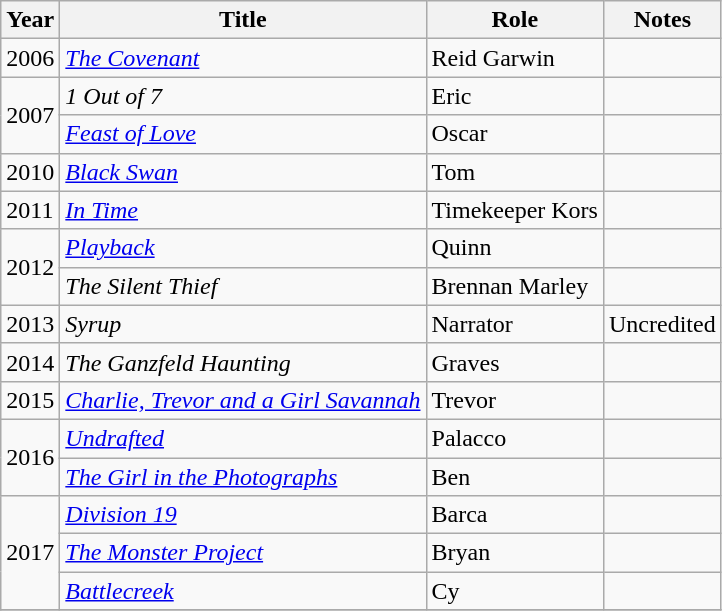<table class="wikitable sortable">
<tr>
<th>Year</th>
<th>Title</th>
<th>Role</th>
<th class="unsortable">Notes</th>
</tr>
<tr>
<td>2006</td>
<td><em><a href='#'>The Covenant</a></em></td>
<td>Reid Garwin</td>
<td></td>
</tr>
<tr>
<td rowspan="2">2007</td>
<td><em>1 Out of 7</em></td>
<td>Eric</td>
<td></td>
</tr>
<tr>
<td><em><a href='#'>Feast of Love</a></em></td>
<td>Oscar</td>
<td></td>
</tr>
<tr>
<td>2010</td>
<td><em><a href='#'>Black Swan</a></em></td>
<td>Tom</td>
<td></td>
</tr>
<tr>
<td>2011</td>
<td><em><a href='#'>In Time</a></em></td>
<td>Timekeeper Kors</td>
<td></td>
</tr>
<tr>
<td rowspan="2">2012</td>
<td><em><a href='#'>Playback</a></em></td>
<td>Quinn</td>
<td></td>
</tr>
<tr>
<td><em>The Silent Thief</em></td>
<td>Brennan Marley</td>
<td></td>
</tr>
<tr>
<td>2013</td>
<td><em>Syrup</em></td>
<td>Narrator</td>
<td>Uncredited</td>
</tr>
<tr>
<td>2014</td>
<td><em>The Ganzfeld Haunting</em></td>
<td>Graves</td>
<td></td>
</tr>
<tr>
<td>2015</td>
<td><em><a href='#'>Charlie, Trevor and a Girl Savannah</a></em></td>
<td>Trevor</td>
<td></td>
</tr>
<tr>
<td rowspan="2">2016</td>
<td><em><a href='#'>Undrafted</a></em></td>
<td>Palacco</td>
<td></td>
</tr>
<tr>
<td><em><a href='#'>The Girl in the Photographs</a></em></td>
<td>Ben</td>
<td></td>
</tr>
<tr>
<td rowspan="3">2017</td>
<td><em><a href='#'>Division 19</a></em></td>
<td>Barca</td>
<td></td>
</tr>
<tr>
<td><em><a href='#'>The Monster Project</a></em></td>
<td>Bryan</td>
<td></td>
</tr>
<tr>
<td><em><a href='#'>Battlecreek</a></em></td>
<td>Cy</td>
<td></td>
</tr>
<tr>
</tr>
</table>
